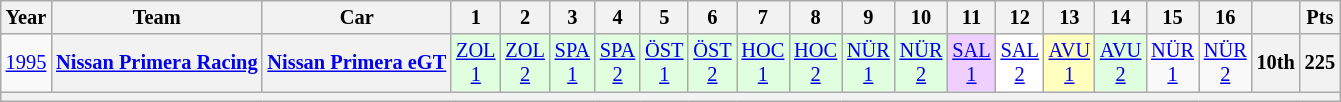<table class="wikitable" style="text-align:center; font-size:85%">
<tr>
<th>Year</th>
<th>Team</th>
<th>Car</th>
<th>1</th>
<th>2</th>
<th>3</th>
<th>4</th>
<th>5</th>
<th>6</th>
<th>7</th>
<th>8</th>
<th>9</th>
<th>10</th>
<th>11</th>
<th>12</th>
<th>13</th>
<th>14</th>
<th>15</th>
<th>16</th>
<th></th>
<th>Pts</th>
</tr>
<tr>
<td><a href='#'>1995</a></td>
<th nowrap><a href='#'>Nissan Primera Racing</a></th>
<th nowrap><a href='#'>Nissan Primera eGT</a></th>
<td style="background:#DFFFDF;"><a href='#'>ZOL<br>1</a><br></td>
<td style="background:#DFFFDF;"><a href='#'>ZOL<br>2</a><br></td>
<td style="background:#DFFFDF;"><a href='#'>SPA<br>1</a><br></td>
<td style="background:#DFFFDF;"><a href='#'>SPA<br>2</a><br></td>
<td style="background:#DFFFDF;"><a href='#'>ÖST<br>1</a><br></td>
<td style="background:#DFFFDF;"><a href='#'>ÖST<br>2</a><br></td>
<td style="background:#DFFFDF;"><a href='#'>HOC<br>1</a><br></td>
<td style="background:#DFFFDF;"><a href='#'>HOC<br>2</a><br></td>
<td style="background:#DFFFDF;"><a href='#'>NÜR<br>1</a><br></td>
<td style="background:#DFFFDF;"><a href='#'>NÜR<br>2</a><br></td>
<td style="background:#EFCFFF;"><a href='#'>SAL<br>1</a><br></td>
<td style="background:#FFFFFF;"><a href='#'>SAL<br>2</a><br></td>
<td style="background:#FFFFBF;"><a href='#'>AVU<br>1</a><br></td>
<td style="background:#DFFFDF;"><a href='#'>AVU<br>2</a><br></td>
<td><a href='#'>NÜR<br>1</a></td>
<td><a href='#'>NÜR<br>2</a></td>
<th>10th</th>
<th>225</th>
</tr>
<tr>
<th colspan="21"></th>
</tr>
</table>
